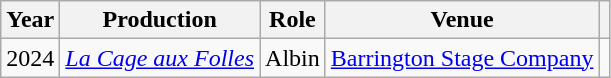<table class="wikitable sortable">
<tr>
<th>Year</th>
<th>Production</th>
<th>Role</th>
<th>Venue</th>
<th rowspan="1" style="text-align: center;" class="unsortable"></th>
</tr>
<tr>
<td>2024</td>
<td><em><a href='#'>La Cage aux Folles</a></em></td>
<td>Albin</td>
<td><a href='#'>Barrington Stage Company</a></td>
<td></td>
</tr>
</table>
